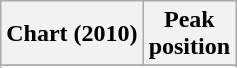<table class="wikitable sortable plainrowheaders">
<tr>
<th>Chart (2010)</th>
<th>Peak<br>position</th>
</tr>
<tr>
</tr>
<tr>
</tr>
</table>
